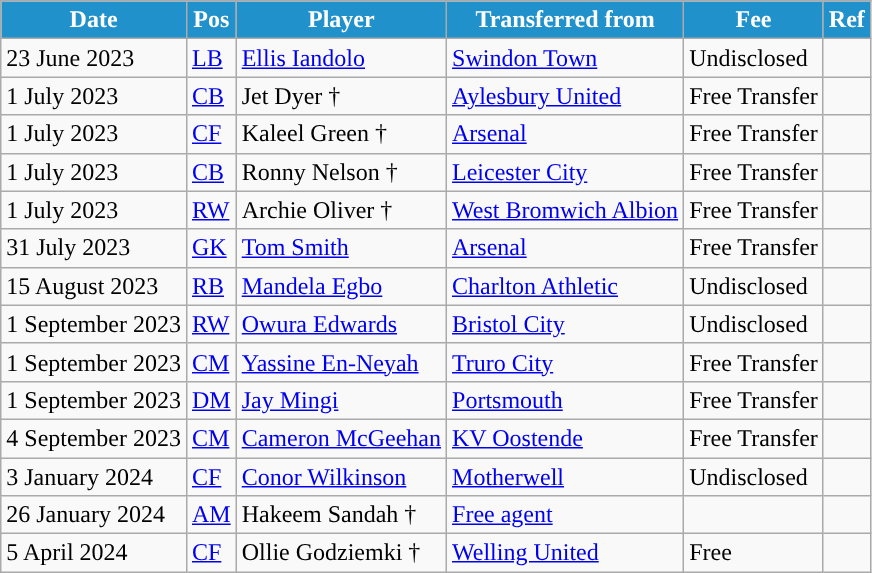<table class="wikitable plainrowheaders sortable">
<tr>
<th style="background:#2191CC; color:#FFFFFF; ">Date</th>
<th style="background:#2191CC; color:#FFFFFF; ">Pos</th>
<th style="background:#2191CC; color:#FFFFFF; ">Player</th>
<th style="background:#2191CC; color:#FFFFFF; ">Transferred from</th>
<th style="background:#2191CC; color:#FFFFFF; ">Fee</th>
<th style="background:#2191CC; color:#FFFFFF; ">Ref</th>
</tr>
<tr>
<td>23 June 2023</td>
<td><a href='#'>LB</a></td>
<td> <a href='#'>Ellis Iandolo</a></td>
<td> <a href='#'>Swindon Town</a></td>
<td>Undisclosed</td>
<td></td>
</tr>
<tr>
<td>1 July 2023</td>
<td><a href='#'>CB</a></td>
<td> Jet Dyer †</td>
<td> <a href='#'>Aylesbury United</a></td>
<td>Free Transfer</td>
<td></td>
</tr>
<tr>
<td>1 July 2023</td>
<td><a href='#'>CF</a></td>
<td> Kaleel Green †</td>
<td> <a href='#'>Arsenal</a></td>
<td>Free Transfer</td>
<td></td>
</tr>
<tr>
<td>1 July 2023</td>
<td><a href='#'>CB</a></td>
<td> Ronny Nelson †</td>
<td> <a href='#'>Leicester City</a></td>
<td>Free Transfer</td>
<td></td>
</tr>
<tr>
<td>1 July 2023</td>
<td><a href='#'>RW</a></td>
<td> Archie Oliver †</td>
<td> <a href='#'>West Bromwich Albion</a></td>
<td>Free Transfer</td>
<td></td>
</tr>
<tr>
<td>31 July 2023</td>
<td><a href='#'>GK</a></td>
<td> <a href='#'>Tom Smith</a></td>
<td> <a href='#'>Arsenal</a></td>
<td>Free Transfer</td>
<td></td>
</tr>
<tr>
<td>15 August 2023</td>
<td><a href='#'>RB</a></td>
<td> <a href='#'>Mandela Egbo</a></td>
<td> <a href='#'>Charlton Athletic</a></td>
<td>Undisclosed</td>
<td></td>
</tr>
<tr>
<td>1 September 2023</td>
<td><a href='#'>RW</a></td>
<td> <a href='#'>Owura Edwards</a></td>
<td> <a href='#'>Bristol City</a></td>
<td>Undisclosed</td>
<td></td>
</tr>
<tr>
<td>1 September 2023</td>
<td><a href='#'>CM</a></td>
<td> <a href='#'>Yassine En-Neyah</a></td>
<td> <a href='#'>Truro City</a></td>
<td>Free Transfer</td>
<td></td>
</tr>
<tr>
<td>1 September 2023</td>
<td><a href='#'>DM</a></td>
<td> <a href='#'>Jay Mingi</a></td>
<td> <a href='#'>Portsmouth</a></td>
<td>Free Transfer</td>
<td></td>
</tr>
<tr>
<td>4 September 2023</td>
<td><a href='#'>CM</a></td>
<td> <a href='#'>Cameron McGeehan</a></td>
<td> <a href='#'>KV Oostende</a></td>
<td>Free Transfer</td>
<td></td>
</tr>
<tr>
<td>3 January 2024</td>
<td><a href='#'>CF</a></td>
<td> <a href='#'>Conor Wilkinson</a></td>
<td> <a href='#'>Motherwell</a></td>
<td>Undisclosed</td>
<td></td>
</tr>
<tr>
<td>26 January 2024</td>
<td><a href='#'>AM</a></td>
<td> Hakeem Sandah †</td>
<td> <a href='#'>Free agent</a></td>
<td></td>
<td></td>
</tr>
<tr>
<td>5 April 2024</td>
<td><a href='#'>CF</a></td>
<td> Ollie Godziemki †</td>
<td> <a href='#'>Welling United</a></td>
<td>Free</td>
<td></td>
</tr>
</table>
